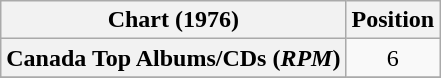<table class="wikitable plainrowheaders" style="text-align:center">
<tr>
<th>Chart (1976)</th>
<th>Position</th>
</tr>
<tr>
<th scope="row">Canada Top Albums/CDs (<em>RPM</em>)</th>
<td>6</td>
</tr>
<tr>
</tr>
</table>
